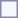<table style="border:1px solid #8888aa; background-color:#f7f8ff; padding:5px; font-size:95%; margin: 0px 12px 12px 0px;">
</table>
